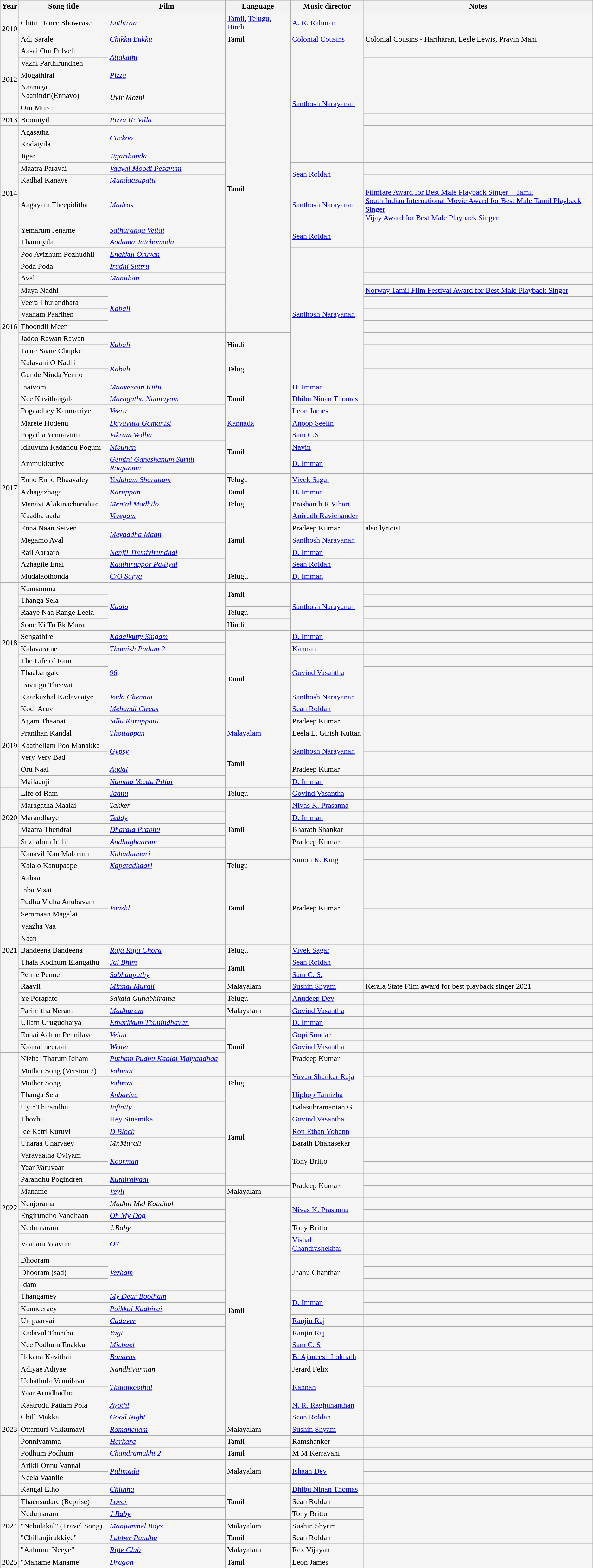<table class="wikitable sortable" style="background:#f5f5f5;">
<tr>
<th>Year</th>
<th>Song title</th>
<th>Film</th>
<th>Language</th>
<th>Music director</th>
<th>Notes</th>
</tr>
<tr>
<td rowspan="2">2010</td>
<td>Chitti Dance Showcase</td>
<td><em><a href='#'>Enthiran</a></em></td>
<td><a href='#'>Tamil</a>, <a href='#'>Telugu</a>, <a href='#'>Hindi</a></td>
<td><a href='#'>A.&nbsp;R. Rahman</a></td>
<td></td>
</tr>
<tr>
<td>Adi Sarale</td>
<td><em><a href='#'>Chikku Bukku</a></em></td>
<td>Tamil</td>
<td><a href='#'>Colonial Cousins</a></td>
<td>Colonial Cousins - Hariharan, Lesle Lewis, Pravin Mani</td>
</tr>
<tr>
<td rowspan="5">2012</td>
<td>Aasai Oru Pulveli</td>
<td rowspan="2"><em><a href='#'>Attakathi</a></em></td>
<td rowspan="21">Tamil</td>
<td rowspan="9"><a href='#'>Santhosh Narayanan</a></td>
<td></td>
</tr>
<tr>
<td>Vazhi Parthirundhen</td>
<td></td>
</tr>
<tr>
<td>Mogathirai</td>
<td><a href='#'><em>Pizza</em></a></td>
<td></td>
</tr>
<tr>
<td>Naanaga Naanindri(Ennavo)</td>
<td rowspan="2"><em>Uyir Mozhi</em></td>
<td></td>
</tr>
<tr>
<td>Oru Murai</td>
<td></td>
</tr>
<tr>
<td>2013</td>
<td>Boomiyil</td>
<td><em><a href='#'>Pizza II: Villa</a></em></td>
<td></td>
</tr>
<tr>
<td rowspan="9">2014</td>
<td>Agasatha</td>
<td rowspan="2"><a href='#'><em>Cuckoo</em></a></td>
<td></td>
</tr>
<tr>
<td>Kodaiyila</td>
<td></td>
</tr>
<tr>
<td>Jigar</td>
<td><a href='#'><em>Jigarthanda</em></a></td>
<td></td>
</tr>
<tr>
<td>Maatra Paravai</td>
<td><em><a href='#'>Vaayai Moodi Pesavum</a></em></td>
<td rowspan="2"><a href='#'>Sean Roldan</a></td>
<td></td>
</tr>
<tr>
<td>Kadhal Kanave</td>
<td><em><a href='#'>Mundaasupatti</a></em></td>
<td></td>
</tr>
<tr>
<td>Aagayam Theepiditha</td>
<td><a href='#'><em>Madras</em></a></td>
<td><a href='#'>Santhosh Narayanan</a></td>
<td><a href='#'>Filmfare Award for Best Male Playback Singer – Tamil</a><br><a href='#'>South Indian International Movie Award for Best Male Tamil Playback Singer</a><br><a href='#'>Vijay Award for Best Male Playback Singer</a></td>
</tr>
<tr>
<td>Yemarum Jename</td>
<td><em><a href='#'>Sathuranga Vettai</a></em></td>
<td rowspan="2"><a href='#'>Sean Roldan</a></td>
<td></td>
</tr>
<tr>
<td>Thanniyila</td>
<td><em><a href='#'>Aadama Jaichomada</a></em></td>
<td></td>
</tr>
<tr>
<td>Poo Avizhum Pozhudhil</td>
<td><a href='#'><em>Enakkul Oruvan</em></a></td>
<td rowspan="11"><a href='#'>Santhosh Narayanan</a></td>
<td></td>
</tr>
<tr>
<td rowspan="11">2016</td>
<td>Poda Poda</td>
<td><em><a href='#'>Irudhi Suttru</a></em></td>
<td></td>
</tr>
<tr>
<td>Aval</td>
<td><a href='#'><em>Manithan</em></a></td>
<td></td>
</tr>
<tr>
<td>Maya Nadhi</td>
<td rowspan="4"><a href='#'><em>Kabali</em></a></td>
<td><a href='#'>Norway Tamil Film Festival Award for Best Male Playback Singer</a></td>
</tr>
<tr>
<td>Veera Thurandhara</td>
<td></td>
</tr>
<tr>
<td>Vaanam Paarthen</td>
<td></td>
</tr>
<tr>
<td>Thoondil Meen</td>
<td></td>
</tr>
<tr>
<td>Jadoo Rawan Rawan</td>
<td rowspan="2"><a href='#'><em>Kabali</em></a></td>
<td rowspan="2">Hindi</td>
<td></td>
</tr>
<tr>
<td>Taare Saare Chupke</td>
<td></td>
</tr>
<tr>
<td>Kalavani O Nadhi</td>
<td rowspan="2"><a href='#'><em>Kabali</em></a></td>
<td rowspan="2">Telugu</td>
<td></td>
</tr>
<tr>
<td>Gunde Ninda Yenno</td>
<td></td>
</tr>
<tr>
<td>Inaivom</td>
<td><em><a href='#'>Maaveeran Kittu</a></em></td>
<td rowspan="3">Tamil</td>
<td><a href='#'>D. Imman</a></td>
<td></td>
</tr>
<tr>
<td rowspan="15">2017</td>
<td>Nee Kavithaigala</td>
<td><a href='#'><em>Maragatha Naanayam</em></a></td>
<td><a href='#'>Dhibu Ninan Thomas</a></td>
<td></td>
</tr>
<tr>
<td>Pogaadhey Kanmaniye</td>
<td><a href='#'><em>Veera</em></a></td>
<td><a href='#'>Leon James</a></td>
<td></td>
</tr>
<tr>
<td>Marete Hodenu</td>
<td><em><a href='#'>Dayavittu Gamanisi</a></em></td>
<td><a href='#'>Kannada</a></td>
<td><a href='#'>Anoop Seelin</a></td>
<td></td>
</tr>
<tr>
<td>Pogatha Yennavittu</td>
<td><em><a href='#'>Vikram Vedha</a></em></td>
<td rowspan="3">Tamil</td>
<td><a href='#'>Sam C.S</a></td>
<td></td>
</tr>
<tr>
<td>Idhuvum Kadandu Pogum</td>
<td><em><a href='#'>Nibunan</a></em></td>
<td><a href='#'>Navin</a></td>
<td></td>
</tr>
<tr>
<td>Ammukkutiye</td>
<td><em><a href='#'>Gemini Ganeshanum Suruli Raajanum</a></em></td>
<td><a href='#'>D. Imman</a></td>
<td></td>
</tr>
<tr>
<td>Enno Enno Bhaavaley</td>
<td><em><a href='#'>Yuddham Sharanam</a></em></td>
<td>Telugu</td>
<td><a href='#'>Vivek Sagar</a></td>
<td></td>
</tr>
<tr>
<td>Azhagazhaga</td>
<td><em><a href='#'>Karuppan</a></em></td>
<td>Tamil</td>
<td><a href='#'>D. Imman</a></td>
<td></td>
</tr>
<tr>
<td>Manavi Alakinacharadate</td>
<td><em><a href='#'>Mental Madhilo</a></em></td>
<td>Telugu</td>
<td><a href='#'>Prashanth R Vihari</a></td>
<td></td>
</tr>
<tr>
<td>Kaadhalaada</td>
<td><em><a href='#'>Vivegam</a></em></td>
<td rowspan="5">Tamil</td>
<td><a href='#'>Anirudh Ravichander</a></td>
<td></td>
</tr>
<tr>
<td>Enna Naan Seiven</td>
<td rowspan="2"><em><a href='#'>Meyaadha Maan</a></em></td>
<td>Pradeep Kumar</td>
<td>also lyricist</td>
</tr>
<tr>
<td>Megamo Aval</td>
<td><a href='#'>Santhosh Narayanan</a></td>
<td></td>
</tr>
<tr>
<td>Rail Aaraaro</td>
<td><em><a href='#'>Nenjil Thunivirundhal</a></em></td>
<td><a href='#'>D. Imman</a></td>
<td></td>
</tr>
<tr>
<td>Azhagile Enai</td>
<td><em><a href='#'>Kaathiruppor Pattiyal</a></em></td>
<td><a href='#'>Sean Roldan</a></td>
<td></td>
</tr>
<tr>
<td>Mudalaothonda</td>
<td><a href='#'><em>C/O Surya</em></a></td>
<td>Telugu</td>
<td><a href='#'>D. Imman</a></td>
<td></td>
</tr>
<tr>
<td rowspan="10">2018</td>
<td>Kannamma</td>
<td rowspan="4"><a href='#'><em>Kaala</em></a></td>
<td rowspan="2">Tamil</td>
<td rowspan="4"><a href='#'>Santhosh Narayanan</a></td>
<td></td>
</tr>
<tr>
<td>Thanga Sela</td>
<td></td>
</tr>
<tr>
<td>Raaye Naa Range Leela</td>
<td>Telugu</td>
<td></td>
</tr>
<tr>
<td>Sone Ki Tu Ek Murat</td>
<td>Hindi</td>
<td></td>
</tr>
<tr>
<td>Sengathire</td>
<td><em><a href='#'>Kadaikutty Singam</a></em></td>
<td rowspan="8">Tamil</td>
<td><a href='#'>D. Imman</a></td>
<td></td>
</tr>
<tr>
<td>Kalavarame</td>
<td><em><a href='#'>Thamizh Padam 2</a></em></td>
<td><a href='#'>Kannan</a></td>
<td></td>
</tr>
<tr>
<td>The Life of Ram</td>
<td rowspan="3"><a href='#'><em>96</em></a></td>
<td rowspan="3"><a href='#'>Govind Vasantha</a></td>
<td></td>
</tr>
<tr>
<td>Thaabangale</td>
<td></td>
</tr>
<tr>
<td>Iravingu Theevai</td>
<td></td>
</tr>
<tr>
<td>Kaarkuzhal Kadavaaiye</td>
<td><em><a href='#'>Vada Chennai</a></em></td>
<td><a href='#'>Santhosh Narayanan</a></td>
<td></td>
</tr>
<tr>
<td rowspan="7">2019</td>
<td>Kodi Aruvi</td>
<td><em><a href='#'>Mehandi Circus</a></em></td>
<td><a href='#'>Sean Roldan</a></td>
<td></td>
</tr>
<tr>
<td>Agam Thaanai</td>
<td><em><a href='#'>Sillu Karuppatti</a></em></td>
<td>Pradeep Kumar</td>
<td></td>
</tr>
<tr>
<td>Pranthan Kandal</td>
<td><em><a href='#'>Thottappan</a></em></td>
<td><a href='#'>Malayalam</a></td>
<td>Leela L. Girish Kuttan</td>
<td></td>
</tr>
<tr>
<td>Kaathellam Poo Manakka</td>
<td rowspan="2"><a href='#'><em>Gypsy</em></a></td>
<td rowspan="4">Tamil</td>
<td rowspan="2"><a href='#'>Santhosh Narayanan</a></td>
<td></td>
</tr>
<tr>
<td>Very Very Bad</td>
<td></td>
</tr>
<tr>
<td>Oru Naal</td>
<td><em><a href='#'>Aadai</a></em></td>
<td>Pradeep Kumar</td>
<td></td>
</tr>
<tr>
<td>Mailaanji</td>
<td><em><a href='#'>Namma Veettu Pillai</a></em></td>
<td><a href='#'>D. Imman</a></td>
<td></td>
</tr>
<tr>
<td rowspan="5">2020</td>
<td>Life of Ram</td>
<td><a href='#'><em>Jaanu</em></a></td>
<td>Telugu</td>
<td><a href='#'>Govind Vasantha</a></td>
<td></td>
</tr>
<tr>
<td>Maragatha Maalai</td>
<td><em>Takker</em></td>
<td rowspan="5">Tamil</td>
<td><a href='#'>Nivas K. Prasanna</a></td>
<td></td>
</tr>
<tr>
<td>Marandhaye</td>
<td><a href='#'><em>Teddy</em></a></td>
<td><a href='#'>D. Imman</a></td>
<td></td>
</tr>
<tr>
<td>Maatra Thendral</td>
<td><em><a href='#'>Dharala Prabhu</a></em></td>
<td>Bharath Shankar</td>
<td></td>
</tr>
<tr>
<td>Suzhalum Irulil</td>
<td><em><a href='#'>Andhaghaaram</a></em></td>
<td>Pradeep Kumar</td>
<td></td>
</tr>
<tr>
<td rowspan="17">2021</td>
<td>Kanavil Kan Malarum</td>
<td><em><a href='#'>Kabadadaari</a></em></td>
<td rowspan="2"><a href='#'>Simon K. King</a></td>
<td></td>
</tr>
<tr>
<td>Kalalo Kanupaape</td>
<td><em><a href='#'>Kapatadhaari</a></em></td>
<td>Telugu</td>
<td></td>
</tr>
<tr>
<td>Aahaa</td>
<td rowspan="6"><em><a href='#'>Vaazhl</a></em></td>
<td rowspan="6">Tamil</td>
<td rowspan="6">Pradeep Kumar</td>
<td></td>
</tr>
<tr>
<td>Inba Visai</td>
<td></td>
</tr>
<tr>
<td>Pudhu Vidha Anubavam</td>
<td></td>
</tr>
<tr>
<td>Semmaan Magalai</td>
<td></td>
</tr>
<tr>
<td>Vaazha Vaa</td>
<td></td>
</tr>
<tr>
<td>Naan</td>
<td></td>
</tr>
<tr>
<td>Bandeena Bandeena</td>
<td><em><a href='#'>Raja Raja Chora</a></em></td>
<td>Telugu</td>
<td><a href='#'>Vivek Sagar</a></td>
<td></td>
</tr>
<tr>
<td>Thala Kodhum Elangathu</td>
<td><a href='#'><em>Jai Bhim</em></a></td>
<td rowspan="2">Tamil</td>
<td><a href='#'>Sean Roldan</a></td>
<td></td>
</tr>
<tr>
<td>Penne Penne</td>
<td><em><a href='#'>Sabhaapathy</a></em></td>
<td><a href='#'>Sam C. S.</a></td>
<td></td>
</tr>
<tr>
<td>Raavil</td>
<td><em><a href='#'>Minnal Murali</a></em></td>
<td>Malayalam</td>
<td><a href='#'>Sushin Shyam</a></td>
<td>Kerala State Film award for best playback singer 2021</td>
</tr>
<tr>
<td>Ye Porapato</td>
<td><em>Sakala Gunabhirama</em></td>
<td>Telugu</td>
<td><a href='#'>Anudeep Dev</a></td>
<td></td>
</tr>
<tr>
<td>Parimitha Neram</td>
<td><em><a href='#'>Madhuram</a></em></td>
<td>Malayalam</td>
<td><a href='#'>Govind Vasantha</a></td>
<td></td>
</tr>
<tr>
<td>Ullam Urugudhaiya</td>
<td><em><a href='#'>Etharkkum Thunindhavan</a></em></td>
<td rowspan="5">Tamil</td>
<td><a href='#'>D. Imman</a></td>
<td></td>
</tr>
<tr>
<td>Ennai Aalum Pennilave</td>
<td><a href='#'><em>Velan</em></a></td>
<td><a href='#'>Gopi Sundar</a></td>
<td></td>
</tr>
<tr>
<td>Kaanal neeraai</td>
<td><a href='#'><em>Writer</em></a></td>
<td><a href='#'>Govind Vasantha</a></td>
<td></td>
</tr>
<tr>
<td rowspan="25">2022</td>
<td>Nizhal Tharum Idham</td>
<td><em><a href='#'>Putham Pudhu Kaalai Vidiyaadhaa</a></em></td>
<td>Pradeep Kumar</td>
<td></td>
</tr>
<tr>
<td>Mother Song (Version 2)</td>
<td><em><a href='#'>Valimai</a></em></td>
<td rowspan="2"><a href='#'>Yuvan Shankar Raja</a></td>
<td></td>
</tr>
<tr>
<td>Mother Song</td>
<td><em><a href='#'>Valimai</a></em></td>
<td>Telugu</td>
<td></td>
</tr>
<tr>
<td>Thanga Sela</td>
<td><em><a href='#'>Anbarivu</a></em></td>
<td rowspan="8">Tamil</td>
<td><a href='#'>Hiphop Tamizha</a></td>
<td></td>
</tr>
<tr>
<td>Uyir Thirandhu</td>
<td><em><a href='#'>Infinity</a></em></td>
<td>Balasubramanian G</td>
<td></td>
</tr>
<tr>
<td>Thozhi</td>
<td><a href='#'>Hey Sinamika</a></td>
<td><a href='#'>Govind Vasantha</a></td>
<td></td>
</tr>
<tr>
<td>Ice Katti Kuruvi</td>
<td><a href='#'><em>D Block</em></a></td>
<td><a href='#'>Ron Ethan Yohann</a></td>
<td></td>
</tr>
<tr>
<td>Unaraa Unarvaey</td>
<td><em>Mr.Murali</em></td>
<td>Barath Dhanasekar</td>
<td></td>
</tr>
<tr>
<td>Varayaatha Oviyam</td>
<td rowspan="2"><em><a href='#'>Koorman</a></em></td>
<td rowspan="2">Tony Britto</td>
<td></td>
</tr>
<tr>
<td>Yaar Varuvaar</td>
<td></td>
</tr>
<tr>
<td>Parandhu Pogindren</td>
<td><em><a href='#'>Kuthiraivaal</a></em></td>
<td rowspan="2">Pradeep Kumar</td>
<td></td>
</tr>
<tr>
<td>Maname</td>
<td><a href='#'><em>Veyil</em></a></td>
<td>Malayalam</td>
<td></td>
</tr>
<tr>
<td>Nenjorama</td>
<td><em>Madhil Mel Kaadhal</em></td>
<td rowspan="18">Tamil</td>
<td rowspan="2"><a href='#'>Nivas K. Prasanna</a></td>
<td></td>
</tr>
<tr>
<td>Engirundho Vandhaan</td>
<td><em><a href='#'>Oh My Dog</a></em></td>
<td></td>
</tr>
<tr>
<td>Nedumaram</td>
<td><em>J.Baby</em></td>
<td>Tony Britto</td>
<td></td>
</tr>
<tr>
<td>Vaanam Yaavum</td>
<td><a href='#'><em>O2</em></a></td>
<td><a href='#'>Vishal Chandrashekhar</a></td>
<td></td>
</tr>
<tr>
<td>Dhooram</td>
<td rowspan="3"><em><a href='#'>Vezham</a></em></td>
<td rowspan="3">Jhanu Chanthar</td>
<td></td>
</tr>
<tr>
<td>Dhooram (sad)</td>
<td></td>
</tr>
<tr>
<td>Idam</td>
<td></td>
</tr>
<tr>
<td>Thangamey</td>
<td><em><a href='#'>My Dear Bootham</a></em></td>
<td rowspan="2"><a href='#'>D. Imman</a></td>
<td></td>
</tr>
<tr>
<td>Kanneeraey</td>
<td><a href='#'><em>Poikkal Kudhirai</em></a></td>
<td></td>
</tr>
<tr>
<td>Un paarvai</td>
<td><a href='#'><em>Cadaver</em></a></td>
<td><a href='#'>Ranjin Raj</a></td>
<td></td>
</tr>
<tr>
<td>Kadavul Thantha</td>
<td><em><a href='#'>Yugi</a></em></td>
<td><a href='#'>Ranjin Raj</a></td>
<td></td>
</tr>
<tr>
<td>Nee Podhum Enakku</td>
<td><a href='#'><em>Michael</em></a></td>
<td><a href='#'>Sam C. S</a></td>
<td></td>
</tr>
<tr>
<td>Ilakana Kavithai</td>
<td><a href='#'><em>Banaras</em></a></td>
<td><a href='#'>B. Ajaneesh Loknath</a></td>
<td></td>
</tr>
<tr>
<td rowspan="11">2023</td>
<td>Adiyae Adiyae</td>
<td><em>Nandhivarman</em></td>
<td>Jerard Felix</td>
<td></td>
</tr>
<tr>
<td>Uchathula Vennilavu</td>
<td rowspan="2"><a href='#'><em>Thalaikoothal</em></a></td>
<td rowspan="2"><a href='#'>Kannan</a></td>
<td></td>
</tr>
<tr>
<td>Yaar Arindhadho</td>
<td></td>
</tr>
<tr>
<td>Kaatrodu Pattam Pola</td>
<td><em><a href='#'>Ayothi</a></em></td>
<td><a href='#'>N. R. Raghunanthan</a></td>
<td></td>
</tr>
<tr>
<td>Chill Makka</td>
<td><em><a href='#'>Good Night</a></em></td>
<td><a href='#'>Sean Roldan</a></td>
<td></td>
</tr>
<tr>
<td>Ottamuri Vakkumayi</td>
<td><em><a href='#'>Romancham</a></em></td>
<td>Malayalam</td>
<td><a href='#'>Sushin Shyam</a></td>
<td></td>
</tr>
<tr>
<td>Ponniyamma</td>
<td><em><a href='#'>Harkara</a></em></td>
<td>Tamil</td>
<td>Ramshanker</td>
<td></td>
</tr>
<tr>
<td>Podhum Podhum</td>
<td><em><a href='#'>Chandramukhi 2</a></em></td>
<td>Tamil</td>
<td>M M Kerravani</td>
<td></td>
</tr>
<tr>
<td>Arikil Onnu Vannal</td>
<td rowspan="2"><em><a href='#'>Pulimada</a></em></td>
<td rowspan="2">Malayalam</td>
<td rowspan="2"><a href='#'>Ishaan Dev</a></td>
<td></td>
</tr>
<tr>
<td>Neela Vaanile</td>
<td></td>
</tr>
<tr>
<td>Kangal Etho</td>
<td><em><a href='#'>Chithha</a></em></td>
<td rowspan="3">Tamil</td>
<td><a href='#'>Dhibu Ninan Thomas</a></td>
<td></td>
</tr>
<tr>
<td rowspan="5">2024</td>
<td>Thaensudare (Reprise)</td>
<td><em><a href='#'>Lover</a></em></td>
<td>Sean Roldan</td>
</tr>
<tr>
<td>Nedumaram</td>
<td><em><a href='#'>J Baby</a></em></td>
<td>Tony Britto</td>
</tr>
<tr>
<td>"Nebulakal" (Travel Song)</td>
<td><em><a href='#'>Manjummel Boys</a></em></td>
<td>Malayalam</td>
<td>Sushin Shyam</td>
</tr>
<tr>
<td>"Chillanjirukkiye"</td>
<td><em><a href='#'>Lubber Pandhu</a></em></td>
<td>Tamil</td>
<td>Sean Roldan</td>
<td></td>
</tr>
<tr>
<td>"Aalunnu Neeye"</td>
<td><em><a href='#'>Rifle Club</a></em></td>
<td>Malayalam</td>
<td>Rex Vijayan</td>
<td></td>
</tr>
<tr>
<td rowspan="1">2025</td>
<td>"Maname Maname"</td>
<td><em><a href='#'>Dragon</a></em></td>
<td>Tamil</td>
<td>Leon James</td>
</tr>
<tr>
</tr>
</table>
